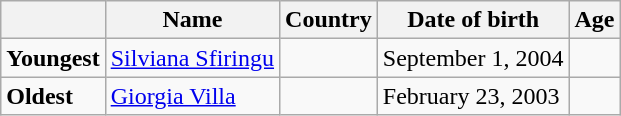<table class="wikitable">
<tr>
<th></th>
<th><strong>Name</strong></th>
<th><strong>Country</strong></th>
<th><strong>Date of birth</strong></th>
<th><strong>Age</strong></th>
</tr>
<tr>
<td><strong>Youngest</strong></td>
<td><a href='#'>Silviana Sfiringu</a></td>
<td></td>
<td>September 1, 2004</td>
<td></td>
</tr>
<tr>
<td><strong>Oldest</strong></td>
<td><a href='#'>Giorgia Villa</a></td>
<td></td>
<td>February 23, 2003</td>
<td></td>
</tr>
</table>
